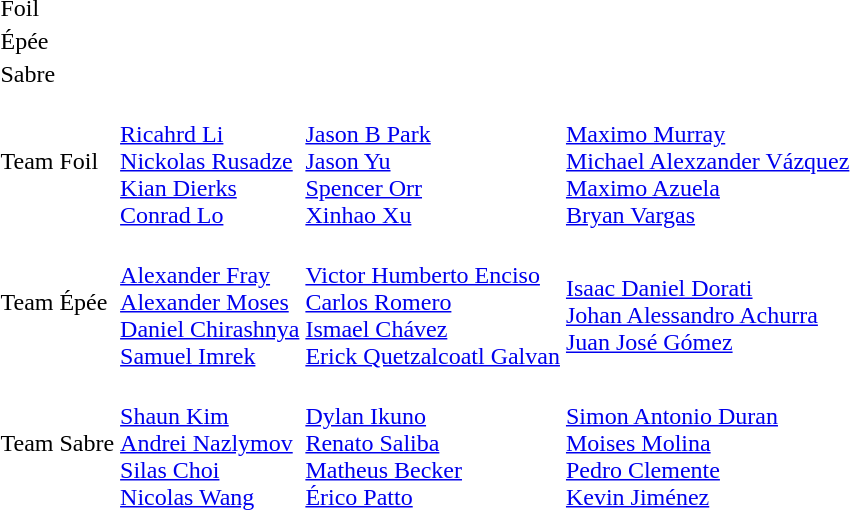<table>
<tr>
<td rowspan=2>Foil</td>
<td rowspan=2></td>
<td rowspan=2></td>
<td></td>
</tr>
<tr>
<td></td>
</tr>
<tr>
<td rowspan=2>Épée</td>
<td rowspan=2></td>
<td rowspan=2></td>
<td></td>
</tr>
<tr>
<td></td>
</tr>
<tr>
<td rowspan=2>Sabre</td>
<td rowspan=2></td>
<td rowspan=2></td>
<td></td>
</tr>
<tr>
<td></td>
</tr>
<tr>
<td>Team Foil</td>
<td><br><a href='#'>Ricahrd Li</a><br><a href='#'>Nickolas Rusadze</a><br><a href='#'>Kian Dierks</a><br><a href='#'>Conrad Lo</a></td>
<td><br><a href='#'>Jason B Park</a><br><a href='#'>Jason Yu</a><br><a href='#'>Spencer Orr</a><br><a href='#'>Xinhao Xu</a></td>
<td><br><a href='#'>Maximo Murray</a><br><a href='#'>Michael Alexzander Vázquez</a><br><a href='#'>Maximo Azuela</a><br><a href='#'>Bryan Vargas</a></td>
</tr>
<tr>
<td>Team Épée</td>
<td><br><a href='#'>Alexander Fray</a><br><a href='#'>Alexander Moses</a><br><a href='#'>Daniel Chirashnya</a><br><a href='#'>Samuel Imrek</a></td>
<td><br><a href='#'>Victor Humberto Enciso</a><br><a href='#'>Carlos Romero</a><br><a href='#'>Ismael Chávez</a><br><a href='#'>Erick Quetzalcoatl Galvan</a></td>
<td><br><a href='#'>Isaac Daniel Dorati</a><br><a href='#'>Johan Alessandro Achurra</a><br><a href='#'>Juan José Gómez</a></td>
</tr>
<tr>
<td>Team Sabre</td>
<td><br><a href='#'>Shaun Kim</a><br><a href='#'>Andrei Nazlymov</a><br><a href='#'>Silas Choi</a><br><a href='#'>Nicolas Wang</a></td>
<td><br><a href='#'>Dylan Ikuno</a><br><a href='#'>Renato Saliba</a><br><a href='#'>Matheus Becker</a><br><a href='#'>Érico Patto</a></td>
<td><br><a href='#'>Simon Antonio Duran</a><br><a href='#'>Moises Molina</a><br><a href='#'>Pedro Clemente</a><br><a href='#'>Kevin Jiménez</a></td>
</tr>
</table>
